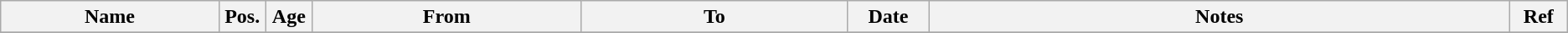<table class="wikitable collapsed">
<tr>
<th width = 180px>Name</th>
<th width = 30px>Pos.</th>
<th width = 30px>Age</th>
<th width = 225px>From</th>
<th width = 225px>To</th>
<th width = 60px>Date</th>
<th width = 500px>Notes</th>
<th width = 40px>Ref</th>
</tr>
<tr>
</tr>
</table>
